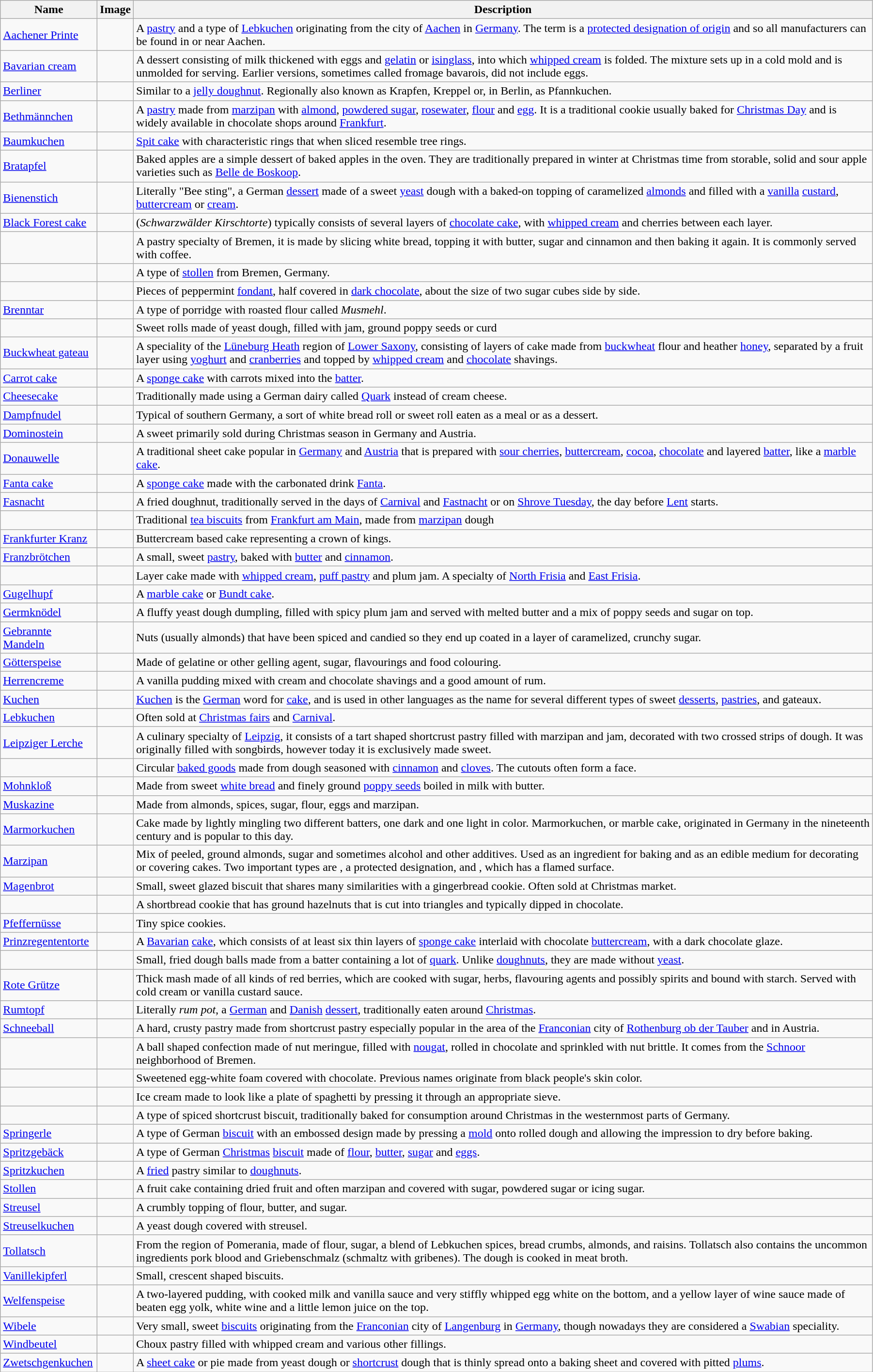<table class="wikitable" style="max-width:95%">
<tr>
<th>Name</th>
<th>Image</th>
<th>Description</th>
</tr>
<tr>
<td><a href='#'>Aachener Printe</a></td>
<td></td>
<td>A <a href='#'>pastry</a> and a type of <a href='#'>Lebkuchen</a> originating from the city of <a href='#'>Aachen</a> in <a href='#'>Germany</a>. The term is a <a href='#'>protected designation of origin</a> and so all manufacturers can be found in or near Aachen.</td>
</tr>
<tr>
<td><a href='#'>Bavarian cream</a></td>
<td></td>
<td>A dessert consisting of milk thickened with eggs and <a href='#'>gelatin</a> or <a href='#'>isinglass</a>, into which <a href='#'>whipped cream</a> is folded. The mixture sets up in a cold mold and is unmolded for serving. Earlier versions, sometimes called fromage bavarois, did not include eggs.</td>
</tr>
<tr>
<td><a href='#'>Berliner</a></td>
<td></td>
<td>Similar to a <a href='#'>jelly doughnut</a>. Regionally also known as Krapfen, Kreppel or, in Berlin, as Pfannkuchen.</td>
</tr>
<tr>
<td><a href='#'>Bethmännchen</a></td>
<td></td>
<td>A <a href='#'>pastry</a> made from <a href='#'>marzipan</a> with <a href='#'>almond</a>, <a href='#'>powdered sugar</a>, <a href='#'>rosewater</a>, <a href='#'>flour</a> and <a href='#'>egg</a>. It is a traditional cookie usually baked for <a href='#'>Christmas Day</a> and is widely available in chocolate shops around <a href='#'>Frankfurt</a>.</td>
</tr>
<tr>
<td><a href='#'>Baumkuchen</a></td>
<td></td>
<td><a href='#'>Spit cake</a> with characteristic rings that when sliced resemble tree rings.</td>
</tr>
<tr>
<td><a href='#'>Bratapfel</a></td>
<td></td>
<td>Baked apples are a simple dessert of baked apples in the oven. They are traditionally prepared in winter at Christmas time from storable, solid and sour apple varieties such as <a href='#'>Belle de Boskoop</a>.</td>
</tr>
<tr>
<td><a href='#'>Bienenstich</a></td>
<td></td>
<td>Literally "Bee sting", a German <a href='#'>dessert</a> made of a sweet <a href='#'>yeast</a> dough with a baked-on topping of caramelized <a href='#'>almonds</a> and filled with a <a href='#'>vanilla</a> <a href='#'>custard</a>, <a href='#'>buttercream</a> or <a href='#'>cream</a>.</td>
</tr>
<tr>
<td><a href='#'>Black Forest cake</a></td>
<td></td>
<td>(<em>Schwarzwälder Kirschtorte</em>) typically consists of several layers of <a href='#'>chocolate cake</a>, with <a href='#'>whipped cream</a> and cherries between each layer.</td>
</tr>
<tr>
<td></td>
<td></td>
<td>A pastry specialty of Bremen, it is made by slicing white bread, topping it with butter, sugar and cinnamon and then baking it again. It is commonly served with coffee.</td>
</tr>
<tr>
<td></td>
<td></td>
<td>A type of <a href='#'>stollen</a> from Bremen, Germany.</td>
</tr>
<tr>
<td></td>
<td></td>
<td>Pieces of peppermint <a href='#'>fondant</a>, half covered in <a href='#'>dark chocolate</a>, about the size of two sugar cubes side by side.</td>
</tr>
<tr>
<td><a href='#'>Brenntar</a></td>
<td></td>
<td>A type of porridge with roasted flour called <em>Musmehl</em>.</td>
</tr>
<tr>
<td></td>
<td></td>
<td>Sweet rolls made of yeast dough, filled with jam, ground poppy seeds or curd</td>
</tr>
<tr>
<td><a href='#'>Buckwheat gateau</a></td>
<td></td>
<td>A speciality of the <a href='#'>Lüneburg Heath</a> region of <a href='#'>Lower Saxony</a>, consisting of layers of cake made from <a href='#'>buckwheat</a> flour and heather <a href='#'>honey</a>, separated by a fruit layer using <a href='#'>yoghurt</a> and <a href='#'>cranberries</a> and topped by <a href='#'>whipped cream</a> and <a href='#'>chocolate</a> shavings.</td>
</tr>
<tr>
<td><a href='#'>Carrot cake</a></td>
<td></td>
<td>A <a href='#'>sponge cake</a> with carrots mixed into the <a href='#'>batter</a>.</td>
</tr>
<tr>
<td><a href='#'>Cheesecake</a></td>
<td></td>
<td>Traditionally made using a German dairy called <a href='#'>Quark</a> instead of cream cheese.</td>
</tr>
<tr>
<td><a href='#'>Dampfnudel</a></td>
<td></td>
<td>Typical of southern Germany, a sort of white bread roll or sweet roll eaten as a meal or as a dessert.</td>
</tr>
<tr>
<td><a href='#'>Dominostein</a></td>
<td></td>
<td>A sweet primarily sold during Christmas season in Germany and Austria.</td>
</tr>
<tr>
<td><a href='#'>Donauwelle</a></td>
<td></td>
<td>A traditional sheet cake popular in <a href='#'>Germany</a> and <a href='#'>Austria</a> that is prepared with <a href='#'>sour cherries</a>, <a href='#'>buttercream</a>, <a href='#'>cocoa</a>, <a href='#'>chocolate</a> and layered <a href='#'>batter</a>, like a <a href='#'>marble cake</a>.</td>
</tr>
<tr>
<td><a href='#'>Fanta cake</a></td>
<td></td>
<td>A <a href='#'>sponge cake</a> made with the carbonated drink <a href='#'>Fanta</a>.</td>
</tr>
<tr>
<td><a href='#'>Fasnacht</a></td>
<td></td>
<td>A fried doughnut, traditionally served in the days of <a href='#'>Carnival</a> and <a href='#'>Fastnacht</a> or on <a href='#'>Shrove Tuesday</a>, the day before <a href='#'>Lent</a> starts.</td>
</tr>
<tr>
<td></td>
<td></td>
<td>Traditional <a href='#'>tea biscuits</a> from <a href='#'>Frankfurt am Main</a>, made from <a href='#'>marzipan</a> dough</td>
</tr>
<tr>
<td><a href='#'>Frankfurter Kranz</a></td>
<td></td>
<td>Buttercream based cake representing a crown of kings.</td>
</tr>
<tr>
<td><a href='#'>Franzbrötchen</a></td>
<td></td>
<td>A small, sweet <a href='#'>pastry</a>, baked with <a href='#'>butter</a> and <a href='#'>cinnamon</a>.</td>
</tr>
<tr>
<td></td>
<td></td>
<td>Layer cake made with <a href='#'>whipped cream</a>, <a href='#'>puff pastry</a> and plum jam. A specialty of <a href='#'>North Frisia</a> and <a href='#'>East Frisia</a>.</td>
</tr>
<tr>
<td><a href='#'>Gugelhupf</a></td>
<td></td>
<td>A <a href='#'>marble cake</a> or <a href='#'>Bundt cake</a>.</td>
</tr>
<tr>
<td><a href='#'>Germknödel</a></td>
<td></td>
<td>A fluffy yeast dough dumpling, filled with spicy plum jam and served with melted butter and a mix of poppy seeds and sugar on top.</td>
</tr>
<tr>
<td><a href='#'>Gebrannte Mandeln</a></td>
<td></td>
<td>Nuts (usually almonds) that have been spiced and candied so they end up coated in a layer of caramelized, crunchy sugar.</td>
</tr>
<tr>
<td><a href='#'>Götterspeise</a></td>
<td></td>
<td>Made of gelatine or other gelling agent, sugar, flavourings and food colouring.</td>
</tr>
<tr>
<td><a href='#'>Herrencreme</a></td>
<td></td>
<td>A vanilla pudding mixed with cream and chocolate shavings and a good amount of rum.</td>
</tr>
<tr>
<td><a href='#'>Kuchen</a></td>
<td></td>
<td><a href='#'>Kuchen</a> is the <a href='#'>German</a> word for <a href='#'>cake</a>, and is used in other languages as the name for several different types of sweet <a href='#'>desserts</a>, <a href='#'>pastries</a>, and gateaux.</td>
</tr>
<tr>
<td><a href='#'>Lebkuchen</a></td>
<td></td>
<td>Often sold at <a href='#'>Christmas fairs</a> and <a href='#'>Carnival</a>.</td>
</tr>
<tr>
<td><a href='#'>Leipziger Lerche</a></td>
<td><br></td>
<td>A culinary specialty of <a href='#'>Leipzig</a>, it consists of a tart shaped shortcrust pastry filled with marzipan and jam, decorated with two crossed strips of dough. It was originally filled with songbirds, however today it is exclusively made sweet.</td>
</tr>
<tr>
<td></td>
<td></td>
<td>Circular <a href='#'>baked goods</a> made from dough seasoned with <a href='#'>cinnamon</a> and <a href='#'>cloves</a>. The cutouts often form a face.</td>
</tr>
<tr>
<td><a href='#'>Mohnkloß</a></td>
<td></td>
<td>Made from sweet <a href='#'>white bread</a> and finely ground <a href='#'>poppy seeds</a> boiled in milk with butter.</td>
</tr>
<tr>
<td><a href='#'>Muskazine</a></td>
<td></td>
<td>Made from almonds, spices, sugar, flour, eggs and marzipan.</td>
</tr>
<tr>
<td><a href='#'>Marmorkuchen</a></td>
<td></td>
<td>Cake made by lightly mingling two different batters, one dark and one light in color. Marmorkuchen, or marble cake, originated in Germany in the nineteenth century and is popular to this day.</td>
</tr>
<tr>
<td><a href='#'>Marzipan</a></td>
<td></td>
<td>Mix of peeled, ground almonds, sugar and sometimes alcohol and other additives. Used as an ingredient for baking and as an edible medium for decorating or covering cakes. Two important types are , a protected designation, and , which has a flamed surface.</td>
</tr>
<tr>
<td><a href='#'>Magenbrot</a></td>
<td></td>
<td>Small, sweet glazed biscuit that shares many similarities with a gingerbread cookie. Often sold at Christmas market.</td>
</tr>
<tr>
<td></td>
<td></td>
<td>A shortbread cookie that has ground hazelnuts that is cut into triangles and typically dipped in chocolate.</td>
</tr>
<tr>
<td><a href='#'>Pfeffernüsse</a></td>
<td></td>
<td>Tiny spice cookies.</td>
</tr>
<tr>
<td><a href='#'>Prinzregententorte</a></td>
<td></td>
<td>A <a href='#'>Bavarian</a> <a href='#'>cake</a>, which consists of at least six thin layers of <a href='#'>sponge cake</a> interlaid with chocolate <a href='#'>buttercream</a>, with a dark chocolate glaze.</td>
</tr>
<tr>
<td></td>
<td><br></td>
<td>Small, fried dough balls made from a batter containing a lot of <a href='#'>quark</a>. Unlike <a href='#'>doughnuts</a>, they are made without <a href='#'>yeast</a>.</td>
</tr>
<tr>
<td><a href='#'>Rote Grütze</a></td>
<td></td>
<td>Thick mash made of all kinds of red berries, which are cooked with sugar, herbs, flavouring agents and possibly spirits and bound with starch. Served with cold cream or vanilla custard sauce.</td>
</tr>
<tr>
<td><a href='#'>Rumtopf</a></td>
<td></td>
<td>Literally <em>rum pot</em>, a <a href='#'>German</a> and <a href='#'>Danish</a> <a href='#'>dessert</a>, traditionally eaten around <a href='#'>Christmas</a>.</td>
</tr>
<tr>
<td><a href='#'>Schneeball</a></td>
<td></td>
<td>A hard, crusty pastry made from shortcrust pastry especially popular in the area of the <a href='#'>Franconian</a> city of <a href='#'>Rothenburg ob der Tauber</a> and in Austria.</td>
</tr>
<tr>
<td></td>
<td></td>
<td>A ball shaped confection made of nut meringue, filled with <a href='#'>nougat</a>, rolled in chocolate and sprinkled with nut brittle. It comes from the <a href='#'>Schnoor</a> neighborhood of Bremen.</td>
</tr>
<tr>
<td></td>
<td></td>
<td>Sweetened egg-white foam covered with chocolate. Previous names originate from black people's skin color.</td>
</tr>
<tr>
<td></td>
<td></td>
<td>Ice cream made to look like a plate of spaghetti by pressing it through an appropriate sieve.</td>
</tr>
<tr>
<td></td>
<td></td>
<td>A type of spiced shortcrust biscuit, traditionally baked for consumption around Christmas in the westernmost parts of Germany.</td>
</tr>
<tr>
<td><a href='#'>Springerle</a></td>
<td></td>
<td>A type of German <a href='#'>biscuit</a> with an embossed design made by pressing a <a href='#'>mold</a> onto rolled dough and allowing the impression to dry before baking.</td>
</tr>
<tr>
<td><a href='#'>Spritzgebäck</a></td>
<td></td>
<td>A type of German <a href='#'>Christmas</a> <a href='#'>biscuit</a> made of <a href='#'>flour</a>, <a href='#'>butter</a>, <a href='#'>sugar</a> and <a href='#'>eggs</a>.</td>
</tr>
<tr>
<td><a href='#'>Spritzkuchen</a></td>
<td></td>
<td>A <a href='#'>fried</a> pastry similar to <a href='#'>doughnuts</a>.</td>
</tr>
<tr>
<td><a href='#'>Stollen</a></td>
<td></td>
<td>A fruit cake containing dried fruit and often marzipan and covered with sugar, powdered sugar or icing sugar.</td>
</tr>
<tr>
<td><a href='#'>Streusel</a></td>
<td></td>
<td>A crumbly topping of flour, butter, and sugar.</td>
</tr>
<tr>
<td><a href='#'>Streuselkuchen</a></td>
<td></td>
<td>A yeast dough covered with streusel.</td>
</tr>
<tr>
<td><a href='#'>Tollatsch</a></td>
<td></td>
<td>From the region of Pomerania, made of flour, sugar, a blend of Lebkuchen spices, bread crumbs, almonds, and raisins. Tollatsch also contains the uncommon ingredients pork blood and Griebenschmalz (schmaltz with gribenes). The dough is cooked in meat broth.</td>
</tr>
<tr>
<td><a href='#'>Vanillekipferl</a></td>
<td></td>
<td>Small, crescent shaped biscuits.</td>
</tr>
<tr>
<td><a href='#'>Welfenspeise</a></td>
<td></td>
<td>A two-layered pudding, with cooked milk and vanilla sauce and very stiffly whipped egg white on the bottom, and a yellow layer of wine sauce made of beaten egg yolk, white wine and a little lemon juice on the top.</td>
</tr>
<tr>
<td><a href='#'>Wibele</a></td>
<td></td>
<td>Very small, sweet <a href='#'>biscuits</a> originating from the <a href='#'>Franconian</a> city of <a href='#'>Langenburg</a> in <a href='#'>Germany</a>, though nowadays they are considered a <a href='#'>Swabian</a> speciality.</td>
</tr>
<tr>
<td><a href='#'>Windbeutel</a></td>
<td></td>
<td>Choux pastry filled with whipped cream and various other fillings.</td>
</tr>
<tr>
<td><a href='#'>Zwetschgenkuchen</a></td>
<td></td>
<td>A <a href='#'>sheet cake</a> or pie made from yeast dough or <a href='#'>shortcrust</a> dough that is thinly spread onto a baking sheet and covered with pitted <a href='#'>plums</a>.</td>
</tr>
</table>
